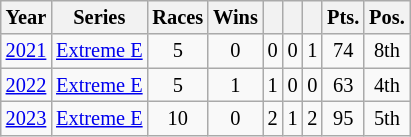<table class="wikitable" style="text-align:center; font-size:85%">
<tr>
<th>Year</th>
<th>Series</th>
<th>Races</th>
<th>Wins</th>
<th></th>
<th></th>
<th></th>
<th>Pts.</th>
<th>Pos.</th>
</tr>
<tr>
<td><a href='#'>2021</a></td>
<td><a href='#'>Extreme E</a></td>
<td>5</td>
<td>0</td>
<td>0</td>
<td>0</td>
<td>1</td>
<td>74</td>
<td>8th</td>
</tr>
<tr>
<td><a href='#'>2022</a></td>
<td><a href='#'>Extreme E</a></td>
<td>5</td>
<td>1</td>
<td>1</td>
<td>0</td>
<td>0</td>
<td>63</td>
<td>4th</td>
</tr>
<tr>
<td><a href='#'>2023</a></td>
<td><a href='#'>Extreme E</a></td>
<td>10</td>
<td>0</td>
<td>2</td>
<td>1</td>
<td>2</td>
<td>95</td>
<td>5th</td>
</tr>
</table>
